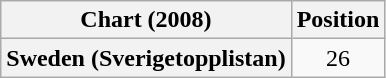<table class="wikitable plainrowheaders" style="text-align:center">
<tr>
<th scope="col">Chart (2008)</th>
<th scope="col">Position</th>
</tr>
<tr>
<th scope="row">Sweden (Sverigetopplistan)</th>
<td>26</td>
</tr>
</table>
